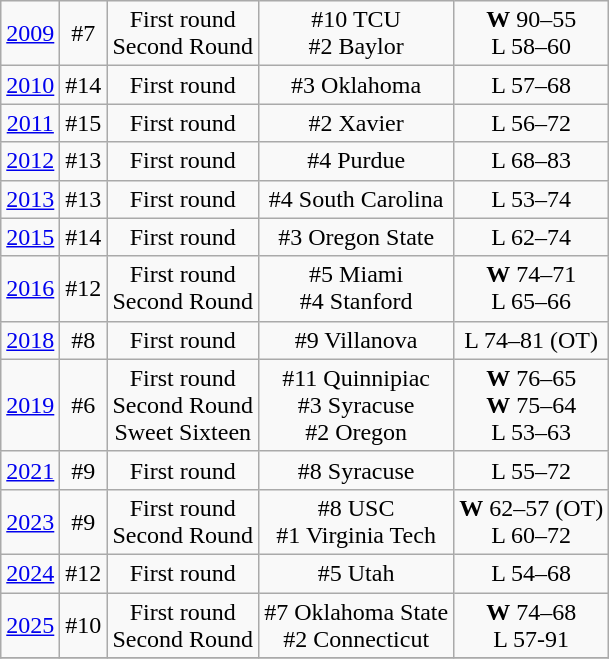<table class="wikitable">
<tr align="center">
<td><a href='#'>2009</a></td>
<td>#7</td>
<td>First round <br> Second Round</td>
<td>#10 TCU <br> #2 Baylor</td>
<td><strong>W</strong> 90–55 <br> L 58–60</td>
</tr>
<tr align="center">
<td><a href='#'>2010</a></td>
<td>#14</td>
<td>First round</td>
<td>#3 Oklahoma</td>
<td>L 57–68</td>
</tr>
<tr align="center">
<td><a href='#'>2011</a></td>
<td>#15</td>
<td>First round</td>
<td>#2 Xavier</td>
<td>L 56–72</td>
</tr>
<tr align="center">
<td><a href='#'>2012</a></td>
<td>#13</td>
<td>First round</td>
<td>#4 Purdue</td>
<td>L 68–83</td>
</tr>
<tr align="center">
<td><a href='#'>2013</a></td>
<td>#13</td>
<td>First round</td>
<td>#4 South Carolina</td>
<td>L 53–74</td>
</tr>
<tr align="center">
<td><a href='#'>2015</a></td>
<td>#14</td>
<td>First round</td>
<td>#3 Oregon State</td>
<td>L 62–74</td>
</tr>
<tr align="center">
<td><a href='#'>2016</a></td>
<td>#12</td>
<td>First round <br> Second Round</td>
<td>#5 Miami <br> #4 Stanford</td>
<td><strong>W</strong> 74–71 <br> L 65–66</td>
</tr>
<tr align="center">
<td><a href='#'>2018</a></td>
<td>#8</td>
<td>First round</td>
<td>#9 Villanova</td>
<td>L 74–81 (OT)</td>
</tr>
<tr align="center">
<td><a href='#'>2019</a></td>
<td>#6</td>
<td>First round <br> Second Round <br> Sweet Sixteen</td>
<td>#11 Quinnipiac <br> #3 Syracuse <br> #2 Oregon</td>
<td><strong>W</strong> 76–65 <br> <strong>W</strong> 75–64 <br> L 53–63</td>
</tr>
<tr align="center">
<td><a href='#'>2021</a></td>
<td>#9</td>
<td>First round</td>
<td>#8 Syracuse</td>
<td>L 55–72</td>
</tr>
<tr align="center">
<td><a href='#'>2023</a></td>
<td>#9</td>
<td>First round <br> Second Round</td>
<td>#8 USC <br> #1 Virginia Tech</td>
<td><strong>W</strong> 62–57 (OT) <br> L 60–72</td>
</tr>
<tr align="center">
<td><a href='#'>2024</a></td>
<td>#12</td>
<td>First round</td>
<td>#5 Utah</td>
<td>L 54–68</td>
</tr>
<tr align="center">
<td><a href='#'>2025</a></td>
<td>#10</td>
<td>First round <br> Second Round</td>
<td>#7 Oklahoma State <br> #2 Connecticut</td>
<td><strong>W</strong> 74–68 <br> L 57-91</td>
</tr>
<tr align="center">
</tr>
</table>
